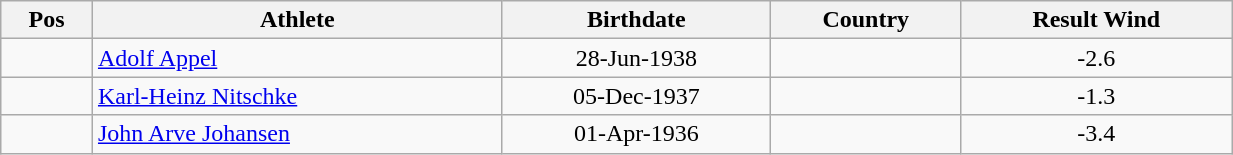<table class="wikitable"  style="text-align:center; width:65%;">
<tr>
<th>Pos</th>
<th>Athlete</th>
<th>Birthdate</th>
<th>Country</th>
<th>Result Wind</th>
</tr>
<tr>
<td align=center></td>
<td align=left><a href='#'>Adolf Appel</a></td>
<td>28-Jun-1938</td>
<td align=left></td>
<td> -2.6</td>
</tr>
<tr>
<td align=center></td>
<td align=left><a href='#'>Karl-Heinz Nitschke</a></td>
<td>05-Dec-1937</td>
<td align=left></td>
<td> -1.3</td>
</tr>
<tr>
<td align=center></td>
<td align=left><a href='#'>John Arve Johansen</a></td>
<td>01-Apr-1936</td>
<td align=left></td>
<td> -3.4</td>
</tr>
</table>
